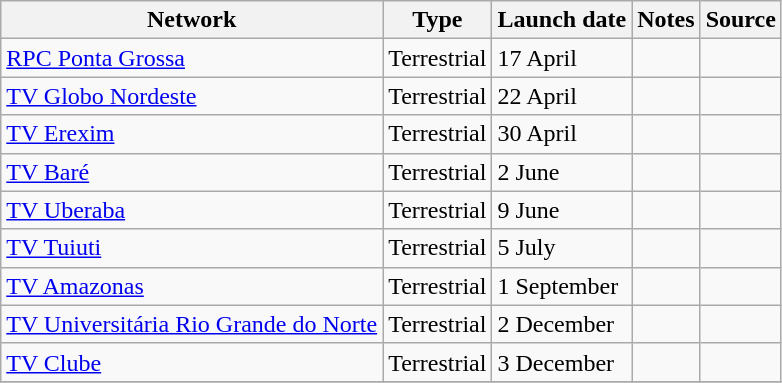<table class="wikitable sortable">
<tr>
<th>Network</th>
<th>Type</th>
<th>Launch date</th>
<th>Notes</th>
<th>Source</th>
</tr>
<tr>
<td><a href='#'>RPC Ponta Grossa</a></td>
<td>Terrestrial</td>
<td>17 April</td>
<td></td>
<td></td>
</tr>
<tr>
<td><a href='#'>TV Globo Nordeste</a></td>
<td>Terrestrial</td>
<td>22 April</td>
<td></td>
<td></td>
</tr>
<tr>
<td><a href='#'>TV Erexim</a></td>
<td>Terrestrial</td>
<td>30 April</td>
<td></td>
<td></td>
</tr>
<tr>
<td><a href='#'>TV Baré</a></td>
<td>Terrestrial</td>
<td>2 June</td>
<td></td>
<td></td>
</tr>
<tr>
<td><a href='#'>TV Uberaba</a></td>
<td>Terrestrial</td>
<td>9 June</td>
<td></td>
<td></td>
</tr>
<tr>
<td><a href='#'>TV Tuiuti</a></td>
<td>Terrestrial</td>
<td>5 July</td>
<td></td>
<td></td>
</tr>
<tr>
<td><a href='#'>TV Amazonas</a></td>
<td>Terrestrial</td>
<td>1 September</td>
<td></td>
<td></td>
</tr>
<tr>
<td><a href='#'>TV Universitária Rio Grande do Norte</a></td>
<td>Terrestrial</td>
<td>2 December</td>
<td></td>
<td></td>
</tr>
<tr>
<td><a href='#'>TV Clube</a></td>
<td>Terrestrial</td>
<td>3 December</td>
<td></td>
<td></td>
</tr>
<tr>
</tr>
</table>
